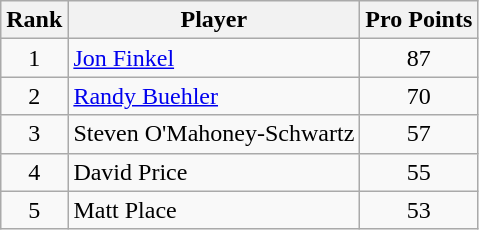<table class="wikitable">
<tr>
<th>Rank</th>
<th>Player</th>
<th>Pro Points</th>
</tr>
<tr>
<td align=center>1</td>
<td> <a href='#'>Jon Finkel</a></td>
<td align=center>87</td>
</tr>
<tr>
<td align=center>2</td>
<td> <a href='#'>Randy Buehler</a></td>
<td align=center>70</td>
</tr>
<tr>
<td align=center>3</td>
<td> Steven O'Mahoney-Schwartz</td>
<td align=center>57</td>
</tr>
<tr>
<td align=center>4</td>
<td> David Price</td>
<td align=center>55</td>
</tr>
<tr>
<td align=center>5</td>
<td> Matt Place</td>
<td align=center>53</td>
</tr>
</table>
